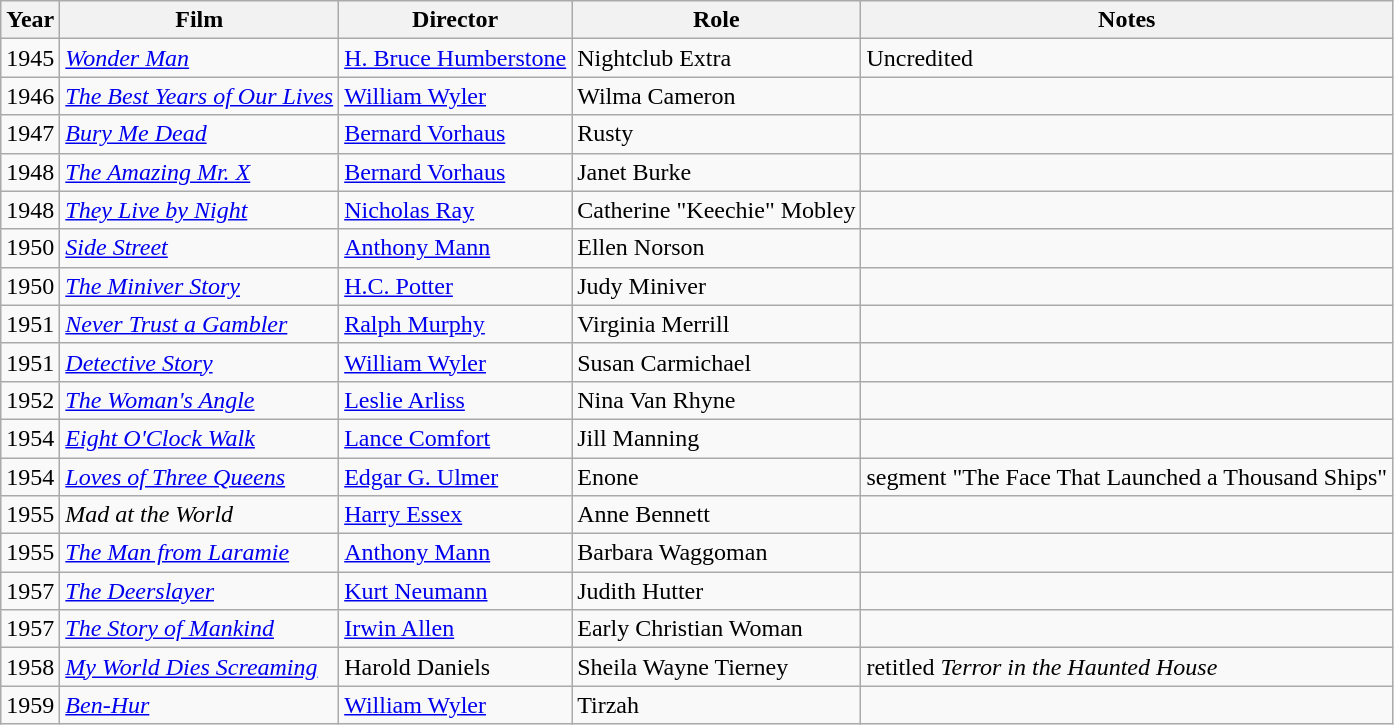<table class="wikitable sortable">
<tr>
<th>Year</th>
<th>Film</th>
<th>Director</th>
<th>Role</th>
<th>Notes</th>
</tr>
<tr>
<td>1945</td>
<td><em><a href='#'>Wonder Man</a></em></td>
<td><a href='#'>H. Bruce Humberstone</a></td>
<td>Nightclub Extra</td>
<td>Uncredited</td>
</tr>
<tr>
<td>1946</td>
<td><em><a href='#'>The Best Years of Our Lives</a></em></td>
<td><a href='#'>William Wyler</a></td>
<td>Wilma Cameron</td>
<td></td>
</tr>
<tr>
<td>1947</td>
<td><em><a href='#'>Bury Me Dead</a></em></td>
<td><a href='#'>Bernard Vorhaus</a></td>
<td>Rusty</td>
<td></td>
</tr>
<tr>
<td>1948</td>
<td><em><a href='#'>The Amazing Mr. X</a></em></td>
<td><a href='#'>Bernard Vorhaus</a></td>
<td>Janet Burke</td>
<td></td>
</tr>
<tr>
<td>1948</td>
<td><em><a href='#'>They Live by Night</a></em></td>
<td><a href='#'>Nicholas Ray</a></td>
<td>Catherine "Keechie" Mobley</td>
<td></td>
</tr>
<tr>
<td>1950</td>
<td><em><a href='#'>Side Street</a></em></td>
<td><a href='#'>Anthony Mann</a></td>
<td>Ellen Norson</td>
<td></td>
</tr>
<tr>
<td>1950</td>
<td><em><a href='#'>The Miniver Story</a></em></td>
<td><a href='#'>H.C. Potter</a></td>
<td>Judy Miniver</td>
<td></td>
</tr>
<tr>
<td>1951</td>
<td><em><a href='#'>Never Trust a Gambler</a></em></td>
<td><a href='#'>Ralph Murphy</a></td>
<td>Virginia Merrill</td>
<td></td>
</tr>
<tr>
<td>1951</td>
<td><em><a href='#'>Detective Story</a></em></td>
<td><a href='#'>William Wyler</a></td>
<td>Susan Carmichael</td>
<td></td>
</tr>
<tr>
<td>1952</td>
<td><em><a href='#'>The Woman's Angle</a></em></td>
<td><a href='#'>Leslie Arliss</a></td>
<td>Nina Van Rhyne</td>
<td></td>
</tr>
<tr>
<td>1954</td>
<td><em><a href='#'>Eight O'Clock Walk</a></em></td>
<td><a href='#'>Lance Comfort</a></td>
<td>Jill Manning</td>
<td></td>
</tr>
<tr>
<td>1954</td>
<td><em><a href='#'>Loves of Three Queens</a></em></td>
<td><a href='#'>Edgar G. Ulmer</a></td>
<td>Enone</td>
<td>segment "The Face That Launched a Thousand Ships"</td>
</tr>
<tr>
<td>1955</td>
<td><em>Mad at the World</em></td>
<td><a href='#'>Harry Essex</a></td>
<td>Anne Bennett</td>
<td></td>
</tr>
<tr>
<td>1955</td>
<td><em><a href='#'>The Man from Laramie</a></em></td>
<td><a href='#'>Anthony Mann</a></td>
<td>Barbara Waggoman</td>
<td></td>
</tr>
<tr>
<td>1957</td>
<td><em><a href='#'>The Deerslayer</a></em></td>
<td><a href='#'>Kurt Neumann</a></td>
<td>Judith Hutter</td>
<td></td>
</tr>
<tr>
<td>1957</td>
<td><em><a href='#'>The Story of Mankind</a></em></td>
<td><a href='#'>Irwin Allen</a></td>
<td>Early Christian Woman</td>
<td></td>
</tr>
<tr>
<td>1958</td>
<td><em><a href='#'>My World Dies Screaming</a></em></td>
<td>Harold Daniels</td>
<td>Sheila Wayne Tierney</td>
<td>retitled <em>Terror in the Haunted House</em></td>
</tr>
<tr>
<td>1959</td>
<td><em><a href='#'>Ben-Hur</a></em></td>
<td><a href='#'>William Wyler</a></td>
<td>Tirzah</td>
<td></td>
</tr>
</table>
